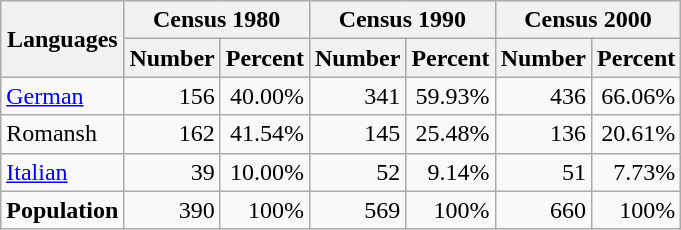<table class="wikitable">
<tr ---->
<th rowspan="2">Languages</th>
<th colspan="2">Census 1980</th>
<th colspan="2">Census 1990</th>
<th colspan="2">Census 2000</th>
</tr>
<tr ---->
<th>Number</th>
<th>Percent</th>
<th>Number</th>
<th>Percent</th>
<th>Number</th>
<th>Percent</th>
</tr>
<tr ---->
<td><a href='#'>German</a></td>
<td align=right>156</td>
<td align=right>40.00%</td>
<td align=right>341</td>
<td align=right>59.93%</td>
<td align=right>436</td>
<td align=right>66.06%</td>
</tr>
<tr ---->
<td>Romansh</td>
<td align=right>162</td>
<td align=right>41.54%</td>
<td align=right>145</td>
<td align=right>25.48%</td>
<td align=right>136</td>
<td align=right>20.61%</td>
</tr>
<tr ---->
<td><a href='#'>Italian</a></td>
<td align=right>39</td>
<td align=right>10.00%</td>
<td align=right>52</td>
<td align=right>9.14%</td>
<td align=right>51</td>
<td align=right>7.73%</td>
</tr>
<tr ---->
<td><strong>Population</strong></td>
<td align=right>390</td>
<td align=right>100%</td>
<td align=right>569</td>
<td align=right>100%</td>
<td align=right>660</td>
<td align=right>100%</td>
</tr>
</table>
